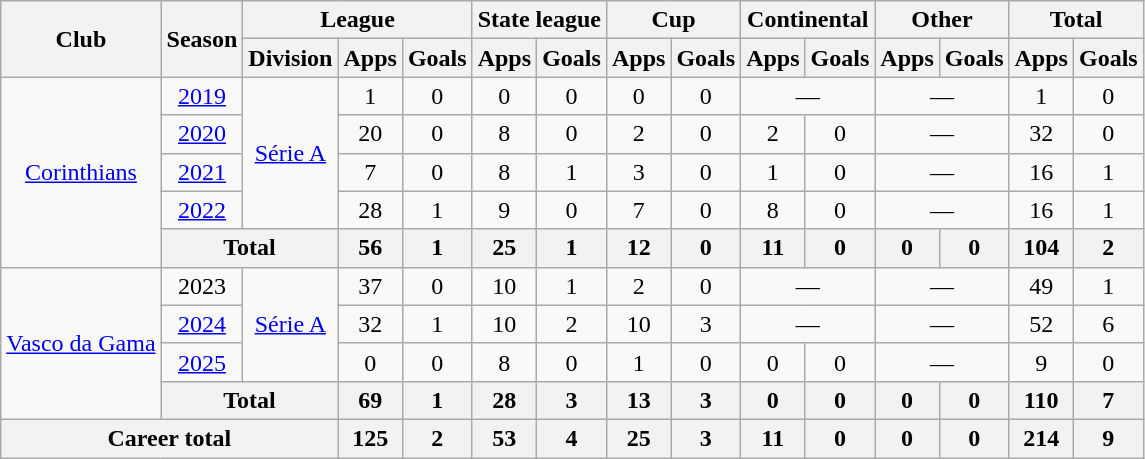<table class="wikitable" style="text-align: center">
<tr>
<th rowspan=2>Club</th>
<th rowspan=2>Season</th>
<th colspan=3>League</th>
<th colspan=2>State league</th>
<th colspan=2>Cup</th>
<th colspan=2>Continental</th>
<th colspan=2>Other</th>
<th colspan=2>Total</th>
</tr>
<tr>
<th>Division</th>
<th>Apps</th>
<th>Goals</th>
<th>Apps</th>
<th>Goals</th>
<th>Apps</th>
<th>Goals</th>
<th>Apps</th>
<th>Goals</th>
<th>Apps</th>
<th>Goals</th>
<th>Apps</th>
<th>Goals</th>
</tr>
<tr>
<td rowspan=5><a href='#'>Corinthians</a></td>
<td><a href='#'>2019</a></td>
<td rowspan=4><a href='#'>Série A</a></td>
<td>1</td>
<td>0</td>
<td>0</td>
<td>0</td>
<td>0</td>
<td>0</td>
<td colspan=2>—</td>
<td colspan=2>—</td>
<td>1</td>
<td>0</td>
</tr>
<tr>
<td><a href='#'>2020</a></td>
<td>20</td>
<td>0</td>
<td>8</td>
<td>0</td>
<td>2</td>
<td>0</td>
<td>2</td>
<td>0</td>
<td colspan=2>—</td>
<td>32</td>
<td>0</td>
</tr>
<tr>
<td><a href='#'>2021</a></td>
<td>7</td>
<td>0</td>
<td>8</td>
<td>1</td>
<td>3</td>
<td>0</td>
<td>1</td>
<td>0</td>
<td colspan=2>—</td>
<td>16</td>
<td>1</td>
</tr>
<tr>
<td><a href='#'>2022</a></td>
<td>28</td>
<td>1</td>
<td>9</td>
<td>0</td>
<td>7</td>
<td>0</td>
<td>8</td>
<td>0</td>
<td colspan=2>—</td>
<td>16</td>
<td>1</td>
</tr>
<tr>
<th colspan=2><strong>Total</strong></th>
<th>56</th>
<th>1</th>
<th>25</th>
<th>1</th>
<th>12</th>
<th>0</th>
<th>11</th>
<th>0</th>
<th>0</th>
<th>0</th>
<th>104</th>
<th>2</th>
</tr>
<tr>
<td rowspan="4"><a href='#'>Vasco da Gama</a></td>
<td>2023</td>
<td rowspan="3"><a href='#'>Série A</a></td>
<td>37</td>
<td>0</td>
<td>10</td>
<td>1</td>
<td>2</td>
<td>0</td>
<td colspan=2>—</td>
<td colspan=2>—</td>
<td>49</td>
<td>1</td>
</tr>
<tr>
<td><a href='#'>2024</a></td>
<td>32</td>
<td>1</td>
<td>10</td>
<td>2</td>
<td>10</td>
<td>3</td>
<td colspan="2">—</td>
<td colspan="2">—</td>
<td>52</td>
<td>6</td>
</tr>
<tr>
<td><a href='#'>2025</a></td>
<td>0</td>
<td>0</td>
<td>8</td>
<td>0</td>
<td>1</td>
<td>0</td>
<td>0</td>
<td>0</td>
<td colspan="2">—</td>
<td>9</td>
<td>0</td>
</tr>
<tr>
<th colspan="2"><strong>Total</strong></th>
<th>69</th>
<th>1</th>
<th>28</th>
<th>3</th>
<th>13</th>
<th>3</th>
<th>0</th>
<th>0</th>
<th>0</th>
<th>0</th>
<th>110</th>
<th>7</th>
</tr>
<tr>
<th colspan="3"><strong>Career total</strong></th>
<th>125</th>
<th>2</th>
<th>53</th>
<th>4</th>
<th>25</th>
<th>3</th>
<th>11</th>
<th>0</th>
<th>0</th>
<th>0</th>
<th>214</th>
<th>9</th>
</tr>
</table>
